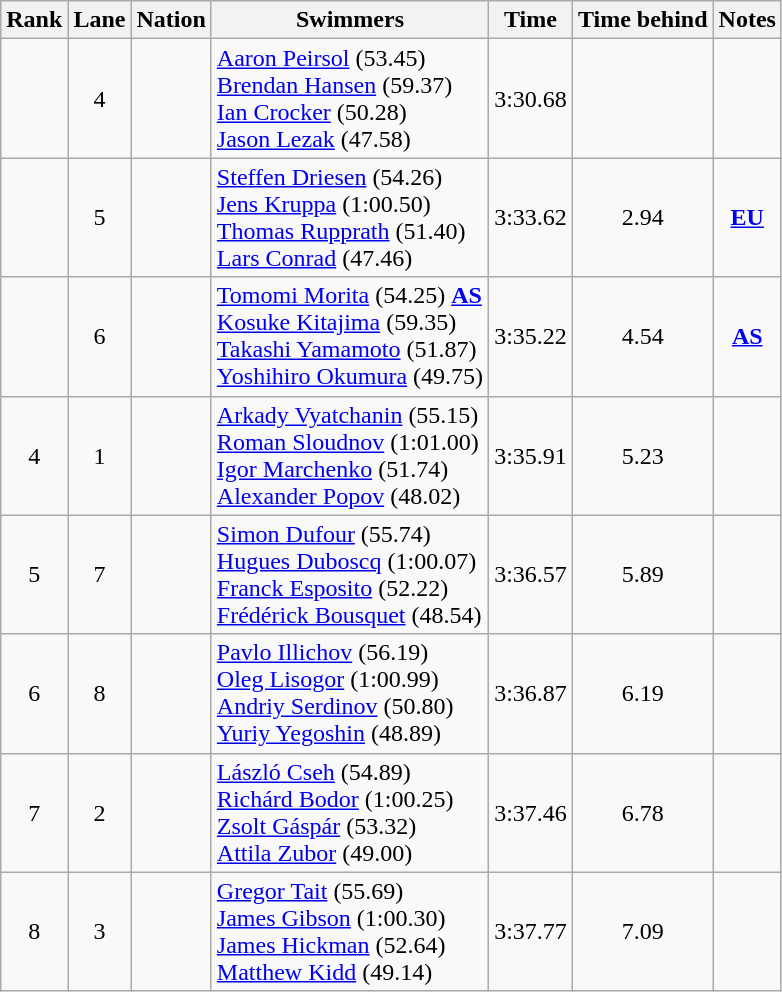<table class="wikitable sortable" style="text-align:center">
<tr>
<th>Rank</th>
<th>Lane</th>
<th>Nation</th>
<th>Swimmers</th>
<th>Time</th>
<th>Time behind</th>
<th>Notes</th>
</tr>
<tr>
<td></td>
<td>4</td>
<td align=left></td>
<td align=left><a href='#'>Aaron Peirsol</a> (53.45)  <br><a href='#'>Brendan Hansen</a> (59.37)<br><a href='#'>Ian Crocker</a> (50.28)<br><a href='#'>Jason Lezak</a> (47.58)</td>
<td>3:30.68</td>
<td></td>
<td></td>
</tr>
<tr>
<td></td>
<td>5</td>
<td align=left></td>
<td align=left><a href='#'>Steffen Driesen</a> (54.26)<br><a href='#'>Jens Kruppa</a> (1:00.50)<br><a href='#'>Thomas Rupprath</a> (51.40)<br><a href='#'>Lars Conrad</a> (47.46)</td>
<td>3:33.62</td>
<td>2.94</td>
<td><strong><a href='#'>EU</a></strong></td>
</tr>
<tr>
<td></td>
<td>6</td>
<td align=left></td>
<td align=left><a href='#'>Tomomi Morita</a> (54.25) <strong><a href='#'>AS</a></strong><br><a href='#'>Kosuke Kitajima</a> (59.35)<br><a href='#'>Takashi Yamamoto</a> (51.87)<br><a href='#'>Yoshihiro Okumura</a> (49.75)</td>
<td>3:35.22</td>
<td>4.54</td>
<td><strong><a href='#'>AS</a></strong></td>
</tr>
<tr>
<td>4</td>
<td>1</td>
<td align=left></td>
<td align=left><a href='#'>Arkady Vyatchanin</a> (55.15)<br><a href='#'>Roman Sloudnov</a> (1:01.00)<br><a href='#'>Igor Marchenko</a> (51.74)<br><a href='#'>Alexander Popov</a> (48.02)</td>
<td>3:35.91</td>
<td>5.23</td>
<td></td>
</tr>
<tr>
<td>5</td>
<td>7</td>
<td align=left></td>
<td align=left><a href='#'>Simon Dufour</a> (55.74)<br><a href='#'>Hugues Duboscq</a> (1:00.07)<br><a href='#'>Franck Esposito</a> (52.22)<br><a href='#'>Frédérick Bousquet</a> (48.54)</td>
<td>3:36.57</td>
<td>5.89</td>
<td></td>
</tr>
<tr>
<td>6</td>
<td>8</td>
<td align=left></td>
<td align=left><a href='#'>Pavlo Illichov</a> (56.19)<br><a href='#'>Oleg Lisogor</a> (1:00.99)<br><a href='#'>Andriy Serdinov</a> (50.80)<br><a href='#'>Yuriy Yegoshin</a> (48.89)</td>
<td>3:36.87</td>
<td>6.19</td>
<td></td>
</tr>
<tr>
<td>7</td>
<td>2</td>
<td align=left></td>
<td align=left><a href='#'>László Cseh</a> (54.89)<br><a href='#'>Richárd Bodor</a> (1:00.25)<br><a href='#'>Zsolt Gáspár</a> (53.32)<br><a href='#'>Attila Zubor</a> (49.00)</td>
<td>3:37.46</td>
<td>6.78</td>
<td></td>
</tr>
<tr>
<td>8</td>
<td>3</td>
<td align=left></td>
<td align=left><a href='#'>Gregor Tait</a> (55.69)<br><a href='#'>James Gibson</a> (1:00.30)<br><a href='#'>James Hickman</a> (52.64)<br><a href='#'>Matthew Kidd</a> (49.14)</td>
<td>3:37.77</td>
<td>7.09</td>
<td></td>
</tr>
</table>
